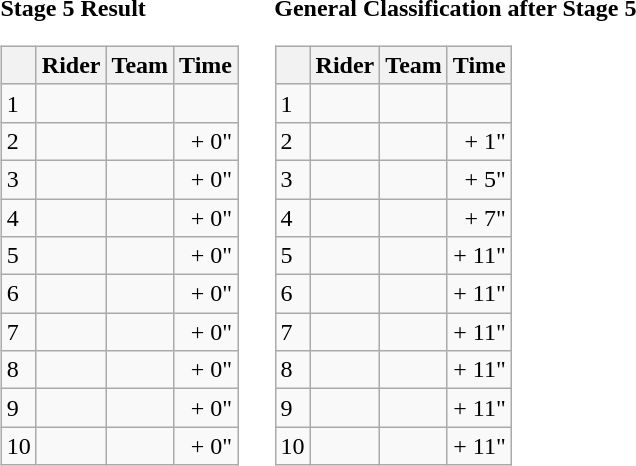<table>
<tr>
<td><strong>Stage 5 Result</strong><br><table class="wikitable">
<tr>
<th></th>
<th>Rider</th>
<th>Team</th>
<th>Time</th>
</tr>
<tr>
<td>1</td>
<td></td>
<td></td>
<td align="right"></td>
</tr>
<tr>
<td>2</td>
<td></td>
<td></td>
<td align="right">+ 0"</td>
</tr>
<tr>
<td>3</td>
<td></td>
<td></td>
<td align="right">+ 0"</td>
</tr>
<tr>
<td>4</td>
<td></td>
<td></td>
<td align="right">+ 0"</td>
</tr>
<tr>
<td>5</td>
<td></td>
<td></td>
<td align="right">+ 0"</td>
</tr>
<tr>
<td>6</td>
<td></td>
<td></td>
<td align="right">+ 0"</td>
</tr>
<tr>
<td>7</td>
<td></td>
<td></td>
<td align="right">+ 0"</td>
</tr>
<tr>
<td>8</td>
<td></td>
<td></td>
<td align="right">+ 0"</td>
</tr>
<tr>
<td>9</td>
<td></td>
<td></td>
<td align="right">+ 0"</td>
</tr>
<tr>
<td>10</td>
<td></td>
<td></td>
<td align="right">+ 0"</td>
</tr>
</table>
</td>
<td></td>
<td><strong>General Classification after Stage 5</strong><br><table class="wikitable">
<tr>
<th></th>
<th>Rider</th>
<th>Team</th>
<th>Time</th>
</tr>
<tr>
<td>1</td>
<td> </td>
<td></td>
<td align="right"></td>
</tr>
<tr>
<td>2</td>
<td></td>
<td></td>
<td align="right">+ 1"</td>
</tr>
<tr>
<td>3</td>
<td></td>
<td></td>
<td align="right">+ 5"</td>
</tr>
<tr>
<td>4</td>
<td></td>
<td></td>
<td align="right">+ 7"</td>
</tr>
<tr>
<td>5</td>
<td></td>
<td></td>
<td align="right">+ 11"</td>
</tr>
<tr>
<td>6</td>
<td></td>
<td></td>
<td align="right">+ 11"</td>
</tr>
<tr>
<td>7</td>
<td></td>
<td></td>
<td align="right">+ 11"</td>
</tr>
<tr>
<td>8</td>
<td></td>
<td></td>
<td align="right">+ 11"</td>
</tr>
<tr>
<td>9</td>
<td></td>
<td></td>
<td align="right">+ 11"</td>
</tr>
<tr>
<td>10</td>
<td></td>
<td></td>
<td align="right">+ 11"</td>
</tr>
</table>
</td>
</tr>
</table>
